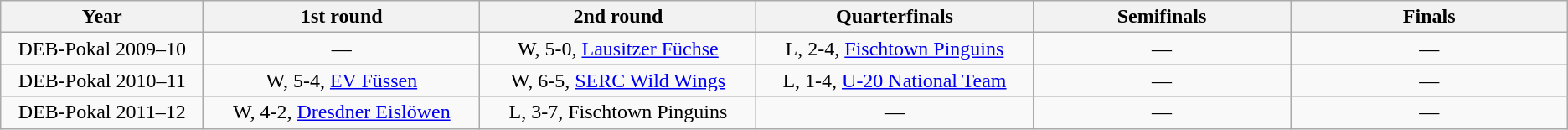<table class="wikitable" style="text-align: center;" border=" 1px #aaa solid" style="margin: 1em 1em 1em 0; background: #f9f9f9; border-collapse: collapse; width:85%">
<tr>
<th width=11%>Year</th>
<th width=15%>1st round</th>
<th width=15%>2nd round</th>
<th width=15%>Quarterfinals</th>
<th width=14%>Semifinals</th>
<th width=15%>Finals</th>
</tr>
<tr>
<td>DEB-Pokal 2009–10</td>
<td>—</td>
<td>W, 5-0, <a href='#'>Lausitzer Füchse</a></td>
<td>L, 2-4, <a href='#'>Fischtown Pinguins</a></td>
<td>—</td>
<td>—</td>
</tr>
<tr>
<td>DEB-Pokal 2010–11</td>
<td>W, 5-4, <a href='#'>EV Füssen</a></td>
<td>W, 6-5, <a href='#'>SERC Wild Wings</a></td>
<td>L, 1-4, <a href='#'>U-20 National Team</a></td>
<td>—</td>
<td>—</td>
</tr>
<tr>
<td>DEB-Pokal 2011–12</td>
<td>W, 4-2, <a href='#'>Dresdner Eislöwen</a></td>
<td>L, 3-7, Fischtown Pinguins</td>
<td>—</td>
<td>—</td>
<td>—</td>
</tr>
</table>
